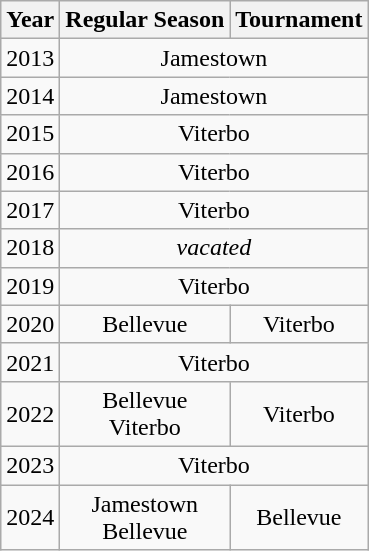<table class="wikitable" style="text-align:center">
<tr>
<th>Year</th>
<th>Regular Season</th>
<th>Tournament</th>
</tr>
<tr>
<td>2013</td>
<td colspan="2">Jamestown</td>
</tr>
<tr>
<td>2014</td>
<td colspan="2">Jamestown</td>
</tr>
<tr>
<td>2015</td>
<td colspan="2">Viterbo</td>
</tr>
<tr>
<td>2016</td>
<td colspan="2">Viterbo</td>
</tr>
<tr>
<td>2017</td>
<td colspan="2">Viterbo</td>
</tr>
<tr>
<td>2018</td>
<td colspan="2"><em>vacated</em></td>
</tr>
<tr>
<td>2019</td>
<td colspan="2">Viterbo</td>
</tr>
<tr>
<td>2020</td>
<td>Bellevue</td>
<td>Viterbo</td>
</tr>
<tr>
<td>2021</td>
<td colspan="2">Viterbo</td>
</tr>
<tr>
<td>2022</td>
<td>Bellevue<br>Viterbo</td>
<td>Viterbo</td>
</tr>
<tr>
<td>2023</td>
<td colspan="2">Viterbo</td>
</tr>
<tr>
<td>2024</td>
<td>Jamestown<br>Bellevue</td>
<td>Bellevue</td>
</tr>
</table>
